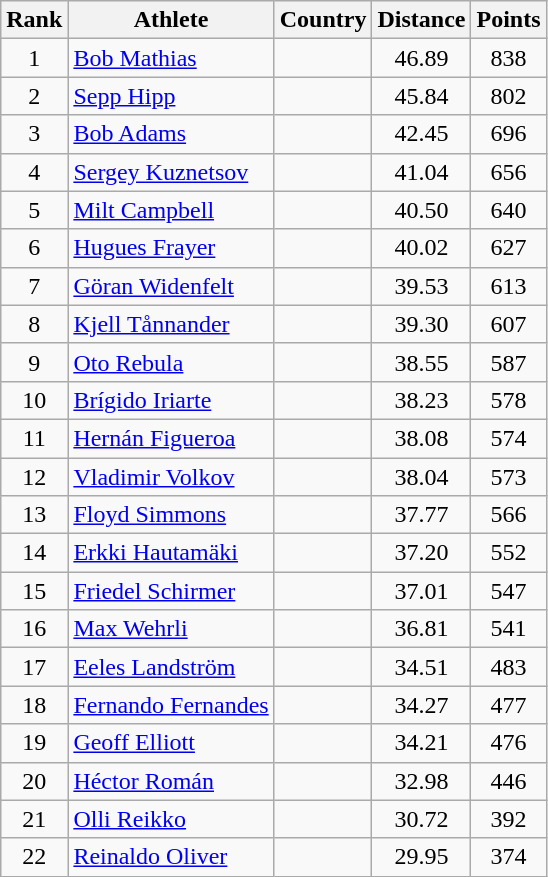<table class="wikitable sortable" style="text-align:center">
<tr>
<th>Rank</th>
<th>Athlete</th>
<th>Country</th>
<th>Distance</th>
<th>Points</th>
</tr>
<tr>
<td>1</td>
<td align=left><a href='#'>Bob Mathias</a></td>
<td align=left></td>
<td>46.89</td>
<td>838</td>
</tr>
<tr>
<td>2</td>
<td align=left><a href='#'>Sepp Hipp</a></td>
<td align=left></td>
<td>45.84</td>
<td>802</td>
</tr>
<tr>
<td>3</td>
<td align=left><a href='#'>Bob Adams</a></td>
<td align=left></td>
<td>42.45</td>
<td>696</td>
</tr>
<tr>
<td>4</td>
<td align=left><a href='#'>Sergey Kuznetsov</a></td>
<td align=left></td>
<td>41.04</td>
<td>656</td>
</tr>
<tr>
<td>5</td>
<td align=left><a href='#'>Milt Campbell</a></td>
<td align=left></td>
<td>40.50</td>
<td>640</td>
</tr>
<tr>
<td>6</td>
<td align=left><a href='#'>Hugues Frayer</a></td>
<td align=left></td>
<td>40.02</td>
<td>627</td>
</tr>
<tr>
<td>7</td>
<td align=left><a href='#'>Göran Widenfelt</a></td>
<td align=left></td>
<td>39.53</td>
<td>613</td>
</tr>
<tr>
<td>8</td>
<td align=left><a href='#'>Kjell Tånnander</a></td>
<td align=left></td>
<td>39.30</td>
<td>607</td>
</tr>
<tr>
<td>9</td>
<td align=left><a href='#'>Oto Rebula</a></td>
<td align=left></td>
<td>38.55</td>
<td>587</td>
</tr>
<tr>
<td>10</td>
<td align=left><a href='#'>Brígido Iriarte</a></td>
<td align=left></td>
<td>38.23</td>
<td>578</td>
</tr>
<tr>
<td>11</td>
<td align=left><a href='#'>Hernán Figueroa</a></td>
<td align=left></td>
<td>38.08</td>
<td>574</td>
</tr>
<tr>
<td>12</td>
<td align=left><a href='#'>Vladimir Volkov</a></td>
<td align=left></td>
<td>38.04</td>
<td>573</td>
</tr>
<tr>
<td>13</td>
<td align=left><a href='#'>Floyd Simmons</a></td>
<td align=left></td>
<td>37.77</td>
<td>566</td>
</tr>
<tr>
<td>14</td>
<td align=left><a href='#'>Erkki Hautamäki</a></td>
<td align=left></td>
<td>37.20</td>
<td>552</td>
</tr>
<tr>
<td>15</td>
<td align=left><a href='#'>Friedel Schirmer</a></td>
<td align=left></td>
<td>37.01</td>
<td>547</td>
</tr>
<tr>
<td>16</td>
<td align=left><a href='#'>Max Wehrli</a></td>
<td align=left></td>
<td>36.81</td>
<td>541</td>
</tr>
<tr>
<td>17</td>
<td align=left><a href='#'>Eeles Landström</a></td>
<td align=left></td>
<td>34.51</td>
<td>483</td>
</tr>
<tr>
<td>18</td>
<td align=left><a href='#'>Fernando Fernandes</a></td>
<td align=left></td>
<td>34.27</td>
<td>477</td>
</tr>
<tr>
<td>19</td>
<td align=left><a href='#'>Geoff Elliott</a></td>
<td align=left></td>
<td>34.21</td>
<td>476</td>
</tr>
<tr>
<td>20</td>
<td align=left><a href='#'>Héctor Román</a></td>
<td align=left></td>
<td>32.98</td>
<td>446</td>
</tr>
<tr>
<td>21</td>
<td align=left><a href='#'>Olli Reikko</a></td>
<td align=left></td>
<td>30.72</td>
<td>392</td>
</tr>
<tr>
<td>22</td>
<td align=left><a href='#'>Reinaldo Oliver</a></td>
<td align=left></td>
<td>29.95</td>
<td>374</td>
</tr>
</table>
